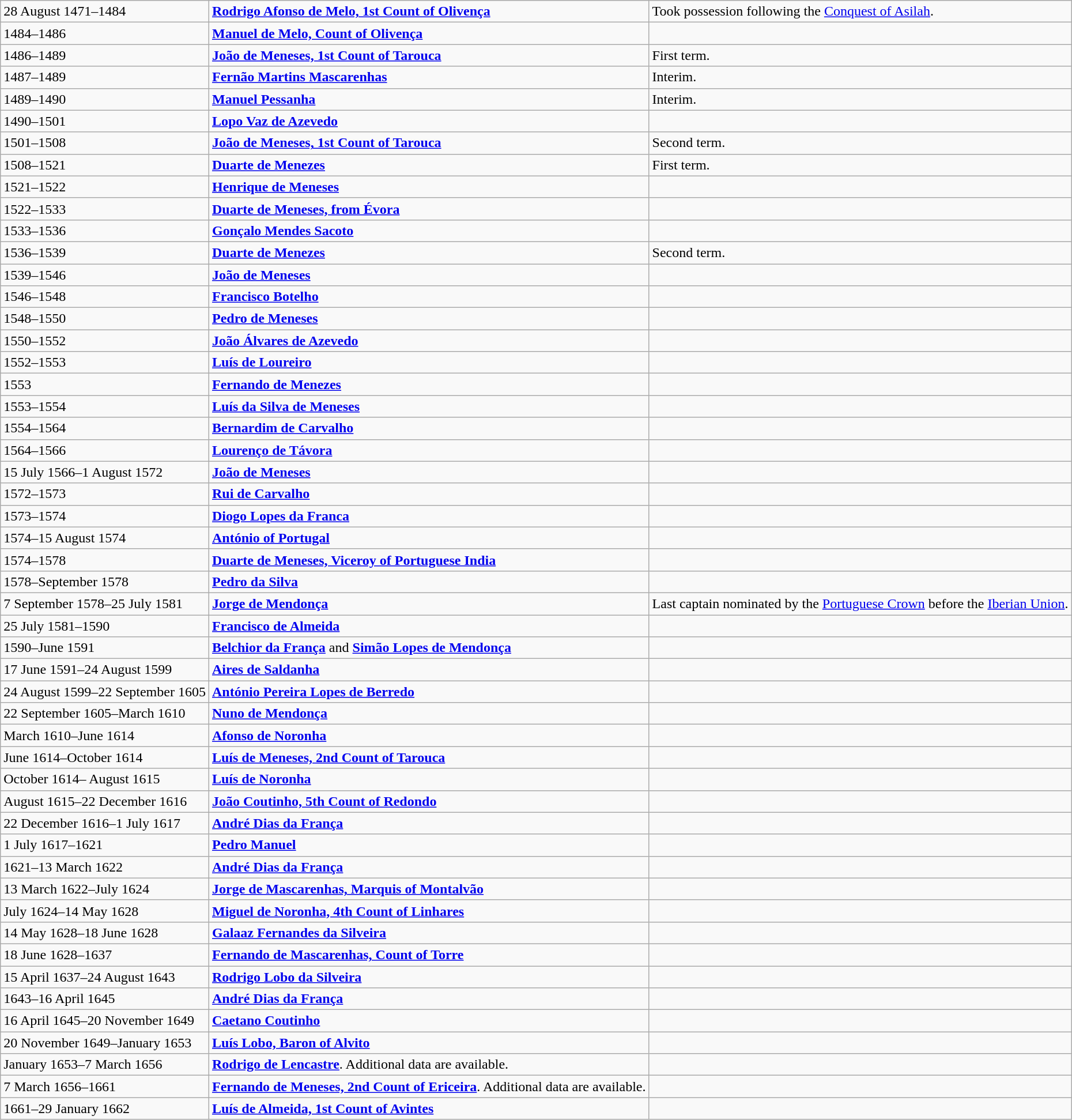<table class="wikitable">
<tr>
<td>28 August 1471–1484</td>
<td><strong><a href='#'>Rodrigo Afonso de Melo, 1st Count of Olivença</a></strong></td>
<td>Took possession following the <a href='#'>Conquest of Asilah</a>.</td>
</tr>
<tr>
<td>1484–1486</td>
<td><strong><a href='#'>Manuel de Melo, Count of Olivença</a></strong></td>
<td></td>
</tr>
<tr>
<td>1486–1489</td>
<td><strong><a href='#'>João de Meneses, 1st Count of Tarouca</a></strong></td>
<td>First term.</td>
</tr>
<tr>
<td>1487–1489</td>
<td><strong><a href='#'>Fernão Martins Mascarenhas</a></strong></td>
<td>Interim.</td>
</tr>
<tr>
<td>1489–1490</td>
<td><strong><a href='#'>Manuel Pessanha</a></strong></td>
<td>Interim.</td>
</tr>
<tr>
<td>1490–1501</td>
<td><strong><a href='#'>Lopo Vaz de Azevedo</a></strong></td>
<td></td>
</tr>
<tr>
<td>1501–1508</td>
<td><strong><a href='#'>João de Meneses, 1st Count of Tarouca</a></strong></td>
<td>Second term.</td>
</tr>
<tr>
<td>1508–1521</td>
<td><strong><a href='#'>Duarte de Menezes</a></strong></td>
<td>First term.</td>
</tr>
<tr>
<td>1521–1522</td>
<td><strong><a href='#'>Henrique de Meneses</a></strong></td>
<td></td>
</tr>
<tr>
<td>1522–1533</td>
<td><strong><a href='#'>Duarte de Meneses, from Évora</a></strong></td>
<td></td>
</tr>
<tr>
<td>1533–1536</td>
<td><strong><a href='#'>Gonçalo Mendes Sacoto</a></strong></td>
<td></td>
</tr>
<tr>
<td>1536–1539</td>
<td><strong><a href='#'>Duarte de Menezes</a></strong></td>
<td>Second term.</td>
</tr>
<tr>
<td>1539–1546</td>
<td><strong><a href='#'>João de Meneses</a></strong></td>
<td></td>
</tr>
<tr>
<td>1546–1548</td>
<td><strong><a href='#'>Francisco Botelho</a></strong></td>
<td></td>
</tr>
<tr>
<td>1548–1550</td>
<td><strong><a href='#'>Pedro de Meneses</a></strong></td>
<td></td>
</tr>
<tr>
<td>1550–1552</td>
<td><strong><a href='#'>João Álvares de Azevedo</a></strong></td>
<td></td>
</tr>
<tr>
<td>1552–1553</td>
<td><strong><a href='#'>Luís de Loureiro</a></strong></td>
<td></td>
</tr>
<tr>
<td>1553</td>
<td><strong><a href='#'>Fernando de Menezes</a></strong></td>
<td></td>
</tr>
<tr>
<td>1553–1554</td>
<td><strong><a href='#'>Luís da Silva de Meneses</a></strong></td>
<td></td>
</tr>
<tr>
<td>1554–1564</td>
<td><strong><a href='#'>Bernardim de Carvalho</a></strong></td>
<td></td>
</tr>
<tr>
<td>1564–1566</td>
<td><strong><a href='#'>Lourenço de Távora</a></strong></td>
<td></td>
</tr>
<tr>
<td>15 July 1566–1 August 1572</td>
<td><strong><a href='#'>João de Meneses</a></strong></td>
<td></td>
</tr>
<tr>
<td>1572–1573</td>
<td><strong><a href='#'>Rui de Carvalho</a></strong></td>
<td></td>
</tr>
<tr>
<td>1573–1574</td>
<td><strong><a href='#'>Diogo Lopes da Franca</a></strong></td>
<td></td>
</tr>
<tr>
<td>1574–15 August 1574</td>
<td><strong><a href='#'>António of Portugal</a></strong></td>
<td></td>
</tr>
<tr>
<td>1574–1578</td>
<td><strong><a href='#'>Duarte de Meneses, Viceroy of Portuguese India</a></strong></td>
<td></td>
</tr>
<tr>
<td>1578–September 1578</td>
<td><strong><a href='#'>Pedro da Silva</a></strong></td>
<td></td>
</tr>
<tr>
<td>7 September 1578–25 July 1581</td>
<td><strong><a href='#'>Jorge de Mendonça</a></strong></td>
<td>Last captain nominated by the <a href='#'>Portuguese Crown</a> before the <a href='#'>Iberian Union</a>.</td>
</tr>
<tr>
<td>25 July 1581–1590</td>
<td><strong><a href='#'>Francisco de Almeida</a></strong></td>
<td></td>
</tr>
<tr>
<td>1590–June 1591</td>
<td><strong><a href='#'>Belchior da França</a></strong> and <strong><a href='#'>Simão Lopes de Mendonça</a></strong></td>
<td></td>
</tr>
<tr>
<td>17 June 1591–24 August 1599</td>
<td><strong><a href='#'>Aires de Saldanha</a></strong></td>
<td></td>
</tr>
<tr>
<td>24 August 1599–22 September 1605</td>
<td><strong><a href='#'>António Pereira Lopes de Berredo</a></strong></td>
<td></td>
</tr>
<tr>
<td>22 September 1605–March 1610</td>
<td><strong><a href='#'>Nuno de Mendonça</a></strong></td>
<td></td>
</tr>
<tr>
<td>March 1610–June 1614</td>
<td><strong><a href='#'>Afonso de Noronha</a></strong></td>
<td></td>
</tr>
<tr>
<td>June 1614–October 1614</td>
<td><strong><a href='#'>Luís de Meneses, 2nd Count of Tarouca</a></strong></td>
<td></td>
</tr>
<tr>
<td>October 1614– August 1615</td>
<td><strong><a href='#'>Luís de Noronha</a></strong></td>
<td></td>
</tr>
<tr>
<td>August 1615–22 December 1616</td>
<td><strong><a href='#'>João Coutinho, 5th Count of Redondo</a></strong></td>
<td></td>
</tr>
<tr>
<td>22 December 1616–1 July 1617</td>
<td><strong><a href='#'>André Dias da França</a></strong></td>
<td></td>
</tr>
<tr>
<td>1 July 1617–1621</td>
<td><strong><a href='#'>Pedro Manuel</a></strong></td>
<td></td>
</tr>
<tr>
<td>1621–13 March 1622</td>
<td><strong><a href='#'>André Dias da França</a></strong></td>
<td></td>
</tr>
<tr>
<td>13 March 1622–July 1624</td>
<td><strong><a href='#'>Jorge de Mascarenhas, Marquis of Montalvão</a></strong></td>
<td></td>
</tr>
<tr>
<td>July 1624–14 May 1628</td>
<td><strong><a href='#'>Miguel de Noronha, 4th Count of Linhares</a></strong></td>
<td></td>
</tr>
<tr>
<td>14 May 1628–18 June 1628</td>
<td><strong><a href='#'>Galaaz Fernandes da Silveira</a></strong></td>
<td></td>
</tr>
<tr>
<td>18 June 1628–1637</td>
<td><strong><a href='#'>Fernando de Mascarenhas, Count of Torre</a></strong></td>
<td></td>
</tr>
<tr>
<td>15 April 1637–24 August 1643</td>
<td><strong><a href='#'>Rodrigo Lobo da Silveira</a></strong></td>
<td></td>
</tr>
<tr>
<td>1643–16 April 1645</td>
<td><strong><a href='#'>André Dias da França</a></strong></td>
<td></td>
</tr>
<tr>
<td>16 April 1645–20 November 1649</td>
<td><strong><a href='#'>Caetano Coutinho</a></strong></td>
<td></td>
</tr>
<tr>
<td>20 November 1649–January 1653</td>
<td><strong><a href='#'>Luís Lobo, Baron of Alvito</a></strong></td>
<td></td>
</tr>
<tr>
<td>January 1653–7 March 1656</td>
<td><strong><a href='#'>Rodrigo de Lencastre</a></strong>. Additional data are available.</td>
<td></td>
</tr>
<tr>
<td>7 March 1656–1661</td>
<td><strong><a href='#'>Fernando de Meneses, 2nd Count of Ericeira</a></strong>. Additional data are available.</td>
<td></td>
</tr>
<tr>
<td>1661–29 January 1662</td>
<td><a href='#'><strong>Luís de Almeida, 1st Count of Avintes</strong></a></td>
<td></td>
</tr>
</table>
